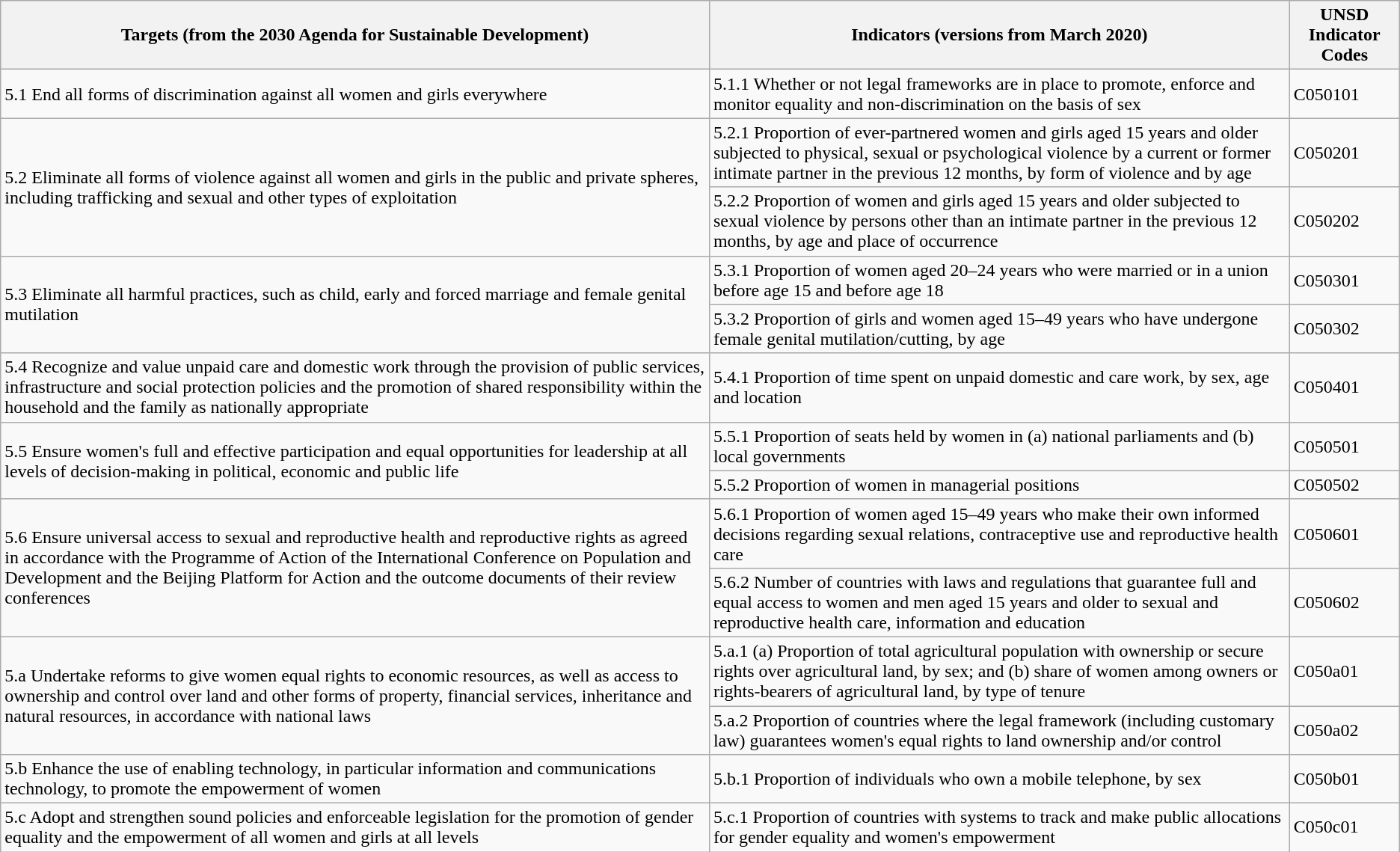<table class="wikitable">
<tr>
<th>Targets (from the 2030 Agenda for Sustainable Development)</th>
<th>Indicators (versions from March 2020)</th>
<th>UNSD Indicator Codes </th>
</tr>
<tr>
<td>5.1 End all forms of discrimination against all women and girls everywhere</td>
<td>5.1.1 Whether or not legal frameworks are in place to promote, enforce and monitor equality and non‑discrimination on the basis of sex</td>
<td>C050101</td>
</tr>
<tr>
<td colspan="1" rowspan="2">5.2 Eliminate all forms of violence against all women and girls in the public and private spheres, including trafficking and sexual and other types of exploitation</td>
<td>5.2.1 Proportion of ever-partnered women and girls aged 15 years and older subjected to physical, sexual or psychological violence by a current or former intimate partner in the previous 12 months, by form of violence and by age</td>
<td>C050201</td>
</tr>
<tr>
<td>5.2.2 Proportion of women and girls aged 15 years and older subjected to sexual violence by persons other than an intimate partner in the previous 12 months, by age and place of occurrence</td>
<td>C050202</td>
</tr>
<tr>
<td colspan="1" rowspan="2">5.3 Eliminate all harmful practices, such as child, early and forced marriage and female genital mutilation</td>
<td>5.3.1 Proportion of women aged 20–24 years who were married or in a union before age 15 and before age 18</td>
<td>C050301</td>
</tr>
<tr>
<td>5.3.2 Proportion of girls and women aged 15–49 years who have undergone female genital mutilation/cutting, by age</td>
<td>C050302</td>
</tr>
<tr>
<td>5.4 Recognize and value unpaid care and domestic work through the provision of public services, infrastructure and social protection policies and the promotion of shared responsibility within the household and the family as nationally appropriate</td>
<td>5.4.1 Proportion of time spent on unpaid domestic and care work, by sex, age and location</td>
<td>C050401</td>
</tr>
<tr>
<td colspan="1" rowspan="2">5.5 Ensure women's full and effective participation and equal opportunities for leadership at all levels of decision-making in political, economic and public life</td>
<td>5.5.1 Proportion of seats held by women in (a) national parliaments and (b) local governments</td>
<td>C050501</td>
</tr>
<tr>
<td>5.5.2 Proportion of women in managerial positions</td>
<td>C050502</td>
</tr>
<tr>
<td colspan="1" rowspan="2">5.6 Ensure universal access to sexual and reproductive health and reproductive rights as agreed in accordance with the Programme of Action of the International Conference on Population and Development and the Beijing Platform for Action and the outcome documents of their review conferences</td>
<td>5.6.1 Proportion of women aged 15–49 years who make their own informed decisions regarding sexual relations, contraceptive use and reproductive health care</td>
<td>C050601</td>
</tr>
<tr>
<td>5.6.2 Number of countries with laws and regulations that guarantee full and equal access to women and men aged 15 years and older to sexual and reproductive health care, information and education</td>
<td>C050602</td>
</tr>
<tr>
<td colspan="1" rowspan="2">5.a Undertake reforms to give women equal rights to economic resources, as well as access to ownership and control over land and other forms of property, financial services, inheritance and natural resources, in accordance with national laws</td>
<td>5.a.1 (a) Proportion of total agricultural population with ownership or secure rights over agricultural land, by sex; and (b) share of women among owners or rights-bearers of agricultural land, by type of tenure</td>
<td>C050a01</td>
</tr>
<tr>
<td>5.a.2 Proportion of countries where the legal framework (including customary law) guarantees women's equal rights to land ownership and/or control</td>
<td>C050a02</td>
</tr>
<tr>
<td>5.b Enhance the use of enabling technology, in particular information and communications technology, to promote the empowerment of women</td>
<td>5.b.1 Proportion of individuals who own a mobile telephone, by sex</td>
<td>C050b01</td>
</tr>
<tr>
<td>5.c Adopt and strengthen sound policies and enforceable legislation for the promotion of gender equality and the empowerment of all women and girls at all levels</td>
<td>5.c.1 Proportion of countries with systems to track and make public allocations for gender equality and women's empowerment</td>
<td>C050c01</td>
</tr>
</table>
